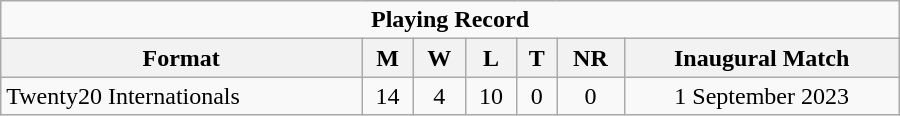<table class="wikitable" style="text-align: center; width: 600px;">
<tr>
<td colspan=7 align="center"><strong>Playing Record</strong></td>
</tr>
<tr>
<th>Format</th>
<th>M</th>
<th>W</th>
<th>L</th>
<th>T</th>
<th>NR</th>
<th>Inaugural Match</th>
</tr>
<tr>
<td align="left">Twenty20 Internationals</td>
<td>14</td>
<td>4</td>
<td>10</td>
<td>0</td>
<td>0</td>
<td>1 September 2023</td>
</tr>
</table>
